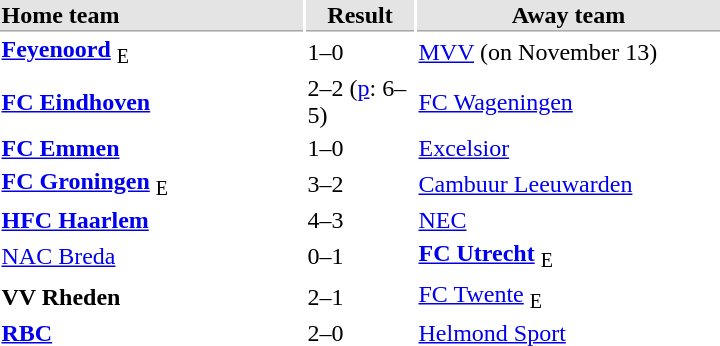<table>
<tr bgcolor="#E4E4E4">
<th style="border-bottom:1px solid #AAAAAA" width="200" align="left">Home team</th>
<th style="border-bottom:1px solid #AAAAAA" width="70" align="center">Result</th>
<th style="border-bottom:1px solid #AAAAAA" width="200">Away team</th>
</tr>
<tr>
<td><strong><a href='#'>Feyenoord</a></strong> <sub>E</sub></td>
<td>1–0</td>
<td><a href='#'>MVV</a> (on November  13)</td>
</tr>
<tr>
<td><strong><a href='#'>FC Eindhoven</a></strong></td>
<td>2–2 (<a href='#'>p</a>: 6–5)</td>
<td><a href='#'>FC Wageningen</a></td>
</tr>
<tr>
<td><strong><a href='#'>FC Emmen</a></strong></td>
<td>1–0</td>
<td><a href='#'>Excelsior</a></td>
</tr>
<tr>
<td><strong><a href='#'>FC Groningen</a></strong> <sub>E</sub></td>
<td>3–2</td>
<td><a href='#'>Cambuur Leeuwarden</a></td>
</tr>
<tr>
<td><strong><a href='#'>HFC Haarlem</a></strong></td>
<td>4–3</td>
<td><a href='#'>NEC</a></td>
</tr>
<tr>
<td><a href='#'>NAC Breda</a></td>
<td>0–1</td>
<td><strong><a href='#'>FC Utrecht</a></strong> <sub>E</sub></td>
</tr>
<tr>
<td><strong>VV Rheden</strong></td>
<td>2–1</td>
<td><a href='#'>FC Twente</a> <sub>E</sub></td>
</tr>
<tr>
<td><strong><a href='#'>RBC</a></strong></td>
<td>2–0</td>
<td><a href='#'>Helmond Sport</a></td>
</tr>
</table>
